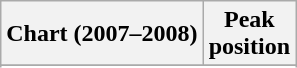<table class="wikitable sortable">
<tr>
<th>Chart (2007–2008)</th>
<th>Peak<br>position</th>
</tr>
<tr>
</tr>
<tr>
</tr>
<tr>
</tr>
</table>
